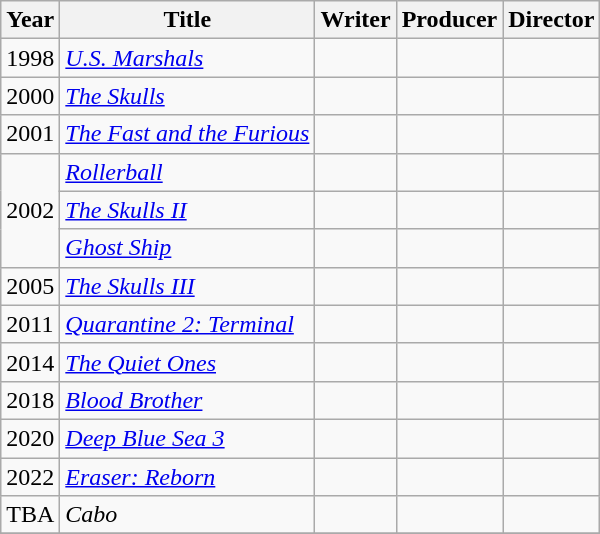<table class="wikitable">
<tr>
<th>Year</th>
<th>Title</th>
<th>Writer</th>
<th>Producer</th>
<th>Director</th>
</tr>
<tr>
<td>1998</td>
<td><em><a href='#'>U.S. Marshals</a></em></td>
<td></td>
<td></td>
<td></td>
</tr>
<tr>
<td>2000</td>
<td><em><a href='#'>The Skulls</a></em></td>
<td></td>
<td></td>
<td></td>
</tr>
<tr>
<td>2001</td>
<td><em><a href='#'>The Fast and the Furious</a></em></td>
<td></td>
<td></td>
<td></td>
</tr>
<tr>
<td rowspan=3>2002</td>
<td><em><a href='#'>Rollerball</a></em></td>
<td></td>
<td></td>
<td></td>
</tr>
<tr>
<td><em><a href='#'>The Skulls II</a></em></td>
<td></td>
<td></td>
<td></td>
</tr>
<tr>
<td><em><a href='#'>Ghost Ship</a></em></td>
<td></td>
<td></td>
<td></td>
</tr>
<tr>
<td>2005</td>
<td><em><a href='#'>The Skulls III</a></em></td>
<td></td>
<td></td>
<td></td>
</tr>
<tr>
<td>2011</td>
<td><em><a href='#'>Quarantine 2: Terminal</a></em></td>
<td></td>
<td></td>
<td></td>
</tr>
<tr>
<td>2014</td>
<td><em><a href='#'>The Quiet Ones</a></em></td>
<td></td>
<td></td>
<td></td>
</tr>
<tr>
<td>2018</td>
<td><em><a href='#'>Blood Brother</a></em></td>
<td></td>
<td></td>
<td></td>
</tr>
<tr>
<td>2020</td>
<td><em><a href='#'>Deep Blue Sea 3</a></em></td>
<td></td>
<td></td>
<td></td>
</tr>
<tr>
<td>2022</td>
<td><em><a href='#'>Eraser: Reborn</a></em></td>
<td></td>
<td></td>
<td></td>
</tr>
<tr>
<td>TBA</td>
<td><em>Cabo</em></td>
<td></td>
<td></td>
<td></td>
</tr>
<tr>
</tr>
</table>
